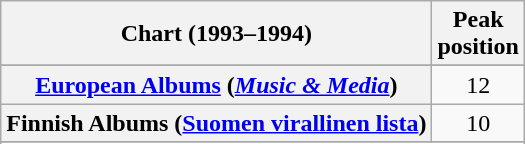<table class="wikitable plainrowheaders sortable" style="text-align:center">
<tr>
<th scope="col">Chart (1993–1994)</th>
<th scope="col">Peak<br>position</th>
</tr>
<tr>
</tr>
<tr>
</tr>
<tr>
</tr>
<tr>
<th scope="row"><a href='#'>European Albums</a> (<em><a href='#'>Music & Media</a></em>)</th>
<td>12</td>
</tr>
<tr>
<th scope="row">Finnish Albums (<a href='#'>Suomen virallinen lista</a>)</th>
<td>10</td>
</tr>
<tr>
</tr>
<tr>
</tr>
<tr>
</tr>
<tr>
</tr>
<tr>
</tr>
</table>
